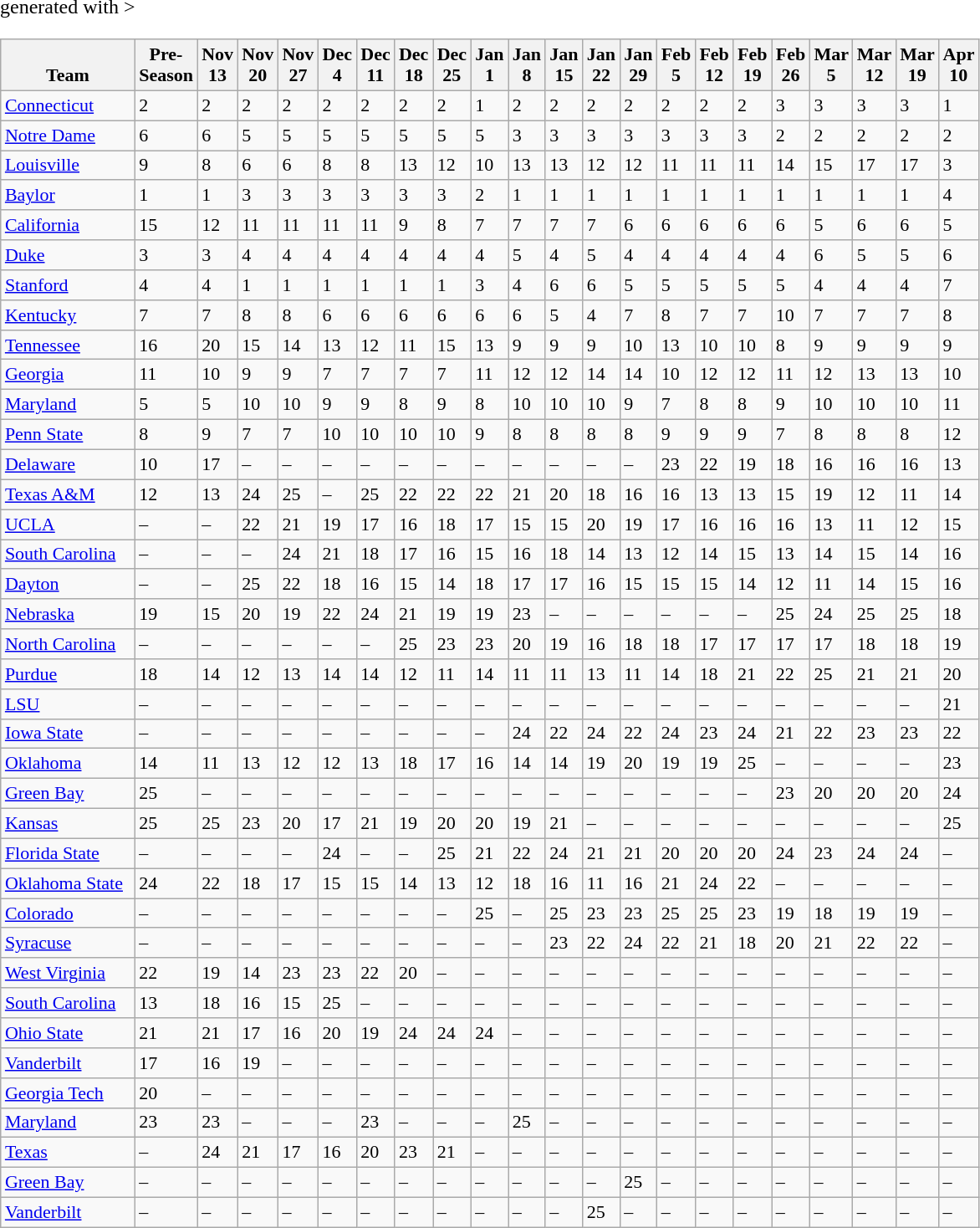<table class="wikitable sortable" <hiddentext>generated with >
<tr style="font-size:11pt"  valign="bottom">
<th width="100" height="15">Team</th>
<th width="20">Pre- Season</th>
<th width="20">Nov 13</th>
<th width="20">Nov 20</th>
<th width="20">Nov 27</th>
<th width="20">Dec 4</th>
<th width="20">Dec 11</th>
<th width="20">Dec 18</th>
<th width="20">Dec 25</th>
<th width="20">Jan 1</th>
<th width="20">Jan 8</th>
<th width="20">Jan 15</th>
<th width="20">Jan 22</th>
<th width="20">Jan 29</th>
<th width="20">Feb 5</th>
<th width="20">Feb 12</th>
<th width="20">Feb 19</th>
<th width="20">Feb 26</th>
<th width="20">Mar 5</th>
<th width="20">Mar 12</th>
<th width="20">Mar 19</th>
<th width="22">Apr 10</th>
</tr>
<tr style="font-size:11pt"  valign="bottom">
<td height="15"><a href='#'>Connecticut</a></td>
<td>2</td>
<td>2</td>
<td>2</td>
<td>2</td>
<td>2</td>
<td>2</td>
<td>2</td>
<td>2</td>
<td>1</td>
<td>2</td>
<td>2</td>
<td>2</td>
<td>2</td>
<td>2</td>
<td>2</td>
<td>2</td>
<td>3</td>
<td>3</td>
<td>3</td>
<td>3</td>
<td>1</td>
</tr>
<tr style="font-size:11pt"  valign="bottom">
<td height="15"><a href='#'>Notre Dame</a></td>
<td>6</td>
<td>6</td>
<td>5</td>
<td>5</td>
<td>5</td>
<td>5</td>
<td>5</td>
<td>5</td>
<td>5</td>
<td>3</td>
<td>3</td>
<td>3</td>
<td>3</td>
<td>3</td>
<td>3</td>
<td>3</td>
<td>2</td>
<td>2</td>
<td>2</td>
<td>2</td>
<td>2</td>
</tr>
<tr style="font-size:11pt"  valign="bottom">
<td height="15"><a href='#'>Louisville</a></td>
<td>9</td>
<td>8</td>
<td>6</td>
<td>6</td>
<td>8</td>
<td>8</td>
<td>13</td>
<td>12</td>
<td>10</td>
<td>13</td>
<td>13</td>
<td>12</td>
<td>12</td>
<td>11</td>
<td>11</td>
<td>11</td>
<td>14</td>
<td>15</td>
<td>17</td>
<td>17</td>
<td>3</td>
</tr>
<tr style="font-size:11pt"  valign="bottom">
<td height="15"><a href='#'>Baylor</a></td>
<td>1</td>
<td>1</td>
<td>3</td>
<td>3</td>
<td>3</td>
<td>3</td>
<td>3</td>
<td>3</td>
<td>2</td>
<td>1</td>
<td>1</td>
<td>1</td>
<td>1</td>
<td>1</td>
<td>1</td>
<td>1</td>
<td>1</td>
<td>1</td>
<td>1</td>
<td>1</td>
<td>4</td>
</tr>
<tr style="font-size:11pt"  valign="bottom">
<td height="15"><a href='#'>California</a></td>
<td>15</td>
<td>12</td>
<td>11</td>
<td>11</td>
<td>11</td>
<td>11</td>
<td>9</td>
<td>8</td>
<td>7</td>
<td>7</td>
<td>7</td>
<td>7</td>
<td>6</td>
<td>6</td>
<td>6</td>
<td>6</td>
<td>6</td>
<td>5</td>
<td>6</td>
<td>6</td>
<td>5</td>
</tr>
<tr style="font-size:11pt"  valign="bottom">
<td height="15"><a href='#'>Duke</a></td>
<td>3</td>
<td>3</td>
<td>4</td>
<td>4</td>
<td>4</td>
<td>4</td>
<td>4</td>
<td>4</td>
<td>4</td>
<td>5</td>
<td>4</td>
<td>5</td>
<td>4</td>
<td>4</td>
<td>4</td>
<td>4</td>
<td>4</td>
<td>6</td>
<td>5</td>
<td>5</td>
<td>6</td>
</tr>
<tr style="font-size:11pt"  valign="bottom">
<td height="15"><a href='#'>Stanford</a></td>
<td>4</td>
<td>4</td>
<td>1</td>
<td>1</td>
<td>1</td>
<td>1</td>
<td>1</td>
<td>1</td>
<td>3</td>
<td>4</td>
<td>6</td>
<td>6</td>
<td>5</td>
<td>5</td>
<td>5</td>
<td>5</td>
<td>5</td>
<td>4</td>
<td>4</td>
<td>4</td>
<td>7</td>
</tr>
<tr style="font-size:11pt"  valign="bottom">
<td height="15"><a href='#'>Kentucky</a></td>
<td>7</td>
<td>7</td>
<td>8</td>
<td>8</td>
<td>6</td>
<td>6</td>
<td>6</td>
<td>6</td>
<td>6</td>
<td>6</td>
<td>5</td>
<td>4</td>
<td>7</td>
<td>8</td>
<td>7</td>
<td>7</td>
<td>10</td>
<td>7</td>
<td>7</td>
<td>7</td>
<td>8</td>
</tr>
<tr style="font-size:11pt"  valign="bottom">
<td height="15"><a href='#'>Tennessee</a></td>
<td>16</td>
<td>20</td>
<td>15</td>
<td>14</td>
<td>13</td>
<td>12</td>
<td>11</td>
<td>15</td>
<td>13</td>
<td>9</td>
<td>9</td>
<td>9</td>
<td>10</td>
<td>13</td>
<td>10</td>
<td>10</td>
<td>8</td>
<td>9</td>
<td>9</td>
<td>9</td>
<td>9</td>
</tr>
<tr style="font-size:11pt"  valign="bottom">
<td height="15"><a href='#'>Georgia</a></td>
<td>11</td>
<td>10</td>
<td>9</td>
<td>9</td>
<td>7</td>
<td>7</td>
<td>7</td>
<td>7</td>
<td>11</td>
<td>12</td>
<td>12</td>
<td>14</td>
<td>14</td>
<td>10</td>
<td>12</td>
<td>12</td>
<td>11</td>
<td>12</td>
<td>13</td>
<td>13</td>
<td>10</td>
</tr>
<tr style="font-size:11pt"  valign="bottom">
<td height="15"><a href='#'>Maryland</a></td>
<td>5</td>
<td>5</td>
<td>10</td>
<td>10</td>
<td>9</td>
<td>9</td>
<td>8</td>
<td>9</td>
<td>8</td>
<td>10</td>
<td>10</td>
<td>10</td>
<td>9</td>
<td>7</td>
<td>8</td>
<td>8</td>
<td>9</td>
<td>10</td>
<td>10</td>
<td>10</td>
<td>11</td>
</tr>
<tr style="font-size:11pt"  valign="bottom">
<td height="15"><a href='#'>Penn State</a></td>
<td>8</td>
<td>9</td>
<td>7</td>
<td>7</td>
<td>10</td>
<td>10</td>
<td>10</td>
<td>10</td>
<td>9</td>
<td>8</td>
<td>8</td>
<td>8</td>
<td>8</td>
<td>9</td>
<td>9</td>
<td>9</td>
<td>7</td>
<td>8</td>
<td>8</td>
<td>8</td>
<td>12</td>
</tr>
<tr style="font-size:11pt"  valign="bottom">
<td height="15"><a href='#'>Delaware</a></td>
<td>10</td>
<td>17</td>
<td data-sort-value=99>–</td>
<td data-sort-value=99>–</td>
<td data-sort-value=99>–</td>
<td data-sort-value=99>–</td>
<td data-sort-value=99>–</td>
<td data-sort-value=99>–</td>
<td data-sort-value=99>–</td>
<td data-sort-value=99>–</td>
<td data-sort-value=99>–</td>
<td data-sort-value=99>–</td>
<td data-sort-value=99>–</td>
<td>23</td>
<td>22</td>
<td>19</td>
<td>18</td>
<td>16</td>
<td>16</td>
<td>16</td>
<td>13</td>
</tr>
<tr style="font-size:11pt"  valign="bottom">
<td height="15"><a href='#'>Texas A&M</a></td>
<td>12</td>
<td>13</td>
<td>24</td>
<td>25</td>
<td data-sort-value=99>–</td>
<td>25</td>
<td>22</td>
<td>22</td>
<td>22</td>
<td>21</td>
<td>20</td>
<td>18</td>
<td>16</td>
<td>16</td>
<td>13</td>
<td>13</td>
<td>15</td>
<td>19</td>
<td>12</td>
<td>11</td>
<td>14</td>
</tr>
<tr style="font-size:11pt"  valign="bottom">
<td height="15"><a href='#'>UCLA</a></td>
<td data-sort-value=99>–</td>
<td data-sort-value=99>–</td>
<td>22</td>
<td>21</td>
<td>19</td>
<td>17</td>
<td>16</td>
<td>18</td>
<td>17</td>
<td>15</td>
<td>15</td>
<td>20</td>
<td>19</td>
<td>17</td>
<td>16</td>
<td>16</td>
<td>16</td>
<td>13</td>
<td>11</td>
<td>12</td>
<td>15</td>
</tr>
<tr style="font-size:11pt"  valign="bottom">
<td height="15"><a href='#'>South Carolina</a></td>
<td data-sort-value=99>–</td>
<td data-sort-value=99>–</td>
<td data-sort-value=99>–</td>
<td>24</td>
<td>21</td>
<td>18</td>
<td>17</td>
<td>16</td>
<td>15</td>
<td>16</td>
<td>18</td>
<td>14</td>
<td>13</td>
<td>12</td>
<td>14</td>
<td>15</td>
<td>13</td>
<td>14</td>
<td>15</td>
<td>14</td>
<td>16</td>
</tr>
<tr style="font-size:11pt"  valign="bottom">
<td height="15"><a href='#'>Dayton</a></td>
<td data-sort-value=99>–</td>
<td data-sort-value=99>–</td>
<td>25</td>
<td>22</td>
<td>18</td>
<td>16</td>
<td>15</td>
<td>14</td>
<td>18</td>
<td>17</td>
<td>17</td>
<td>16</td>
<td>15</td>
<td>15</td>
<td>15</td>
<td>14</td>
<td>12</td>
<td>11</td>
<td>14</td>
<td>15</td>
<td>16</td>
</tr>
<tr style="font-size:11pt"  valign="bottom">
<td height="15"><a href='#'>Nebraska</a></td>
<td>19</td>
<td>15</td>
<td>20</td>
<td>19</td>
<td>22</td>
<td>24</td>
<td>21</td>
<td>19</td>
<td>19</td>
<td>23</td>
<td data-sort-value=99>–</td>
<td data-sort-value=99>–</td>
<td data-sort-value=99>–</td>
<td data-sort-value=99>–</td>
<td data-sort-value=99>–</td>
<td data-sort-value=99>–</td>
<td>25</td>
<td>24</td>
<td>25</td>
<td>25</td>
<td>18</td>
</tr>
<tr style="font-size:11pt"  valign="bottom">
<td height="15"><a href='#'>North Carolina</a></td>
<td data-sort-value=99>–</td>
<td data-sort-value=99>–</td>
<td data-sort-value=99>–</td>
<td data-sort-value=99>–</td>
<td data-sort-value=99>–</td>
<td data-sort-value=99>–</td>
<td>25</td>
<td>23</td>
<td>23</td>
<td>20</td>
<td>19</td>
<td>16</td>
<td>18</td>
<td>18</td>
<td>17</td>
<td>17</td>
<td>17</td>
<td>17</td>
<td>18</td>
<td>18</td>
<td>19</td>
</tr>
<tr style="font-size:11pt"  valign="bottom">
<td height="15"><a href='#'>Purdue</a></td>
<td>18</td>
<td>14</td>
<td>12</td>
<td>13</td>
<td>14</td>
<td>14</td>
<td>12</td>
<td>11</td>
<td>14</td>
<td>11</td>
<td>11</td>
<td>13</td>
<td>11</td>
<td>14</td>
<td>18</td>
<td>21</td>
<td>22</td>
<td>25</td>
<td>21</td>
<td>21</td>
<td>20</td>
</tr>
<tr style="font-size:11pt"  valign="bottom">
<td height="15"><a href='#'>LSU</a></td>
<td data-sort-value=99>–</td>
<td data-sort-value=99>–</td>
<td data-sort-value=99>–</td>
<td data-sort-value=99>–</td>
<td data-sort-value=99>–</td>
<td data-sort-value=99>–</td>
<td data-sort-value=99>–</td>
<td data-sort-value=99>–</td>
<td data-sort-value=99>–</td>
<td data-sort-value=99>–</td>
<td data-sort-value=99>–</td>
<td data-sort-value=99>–</td>
<td data-sort-value=99>–</td>
<td data-sort-value=99>–</td>
<td data-sort-value=99>–</td>
<td data-sort-value=99>–</td>
<td data-sort-value=99>–</td>
<td data-sort-value=99>–</td>
<td data-sort-value=99>–</td>
<td data-sort-value=99>–</td>
<td>21</td>
</tr>
<tr style="font-size:11pt"  valign="bottom">
<td height="15"><a href='#'>Iowa State</a></td>
<td data-sort-value=99>–</td>
<td data-sort-value=99>–</td>
<td data-sort-value=99>–</td>
<td data-sort-value=99>–</td>
<td data-sort-value=99>–</td>
<td data-sort-value=99>–</td>
<td data-sort-value=99>–</td>
<td data-sort-value=99>–</td>
<td data-sort-value=99>–</td>
<td>24</td>
<td>22</td>
<td>24</td>
<td>22</td>
<td>24</td>
<td>23</td>
<td>24</td>
<td>21</td>
<td>22</td>
<td>23</td>
<td>23</td>
<td>22</td>
</tr>
<tr style="font-size:11pt"  valign="bottom">
<td height="15"><a href='#'>Oklahoma</a></td>
<td>14</td>
<td>11</td>
<td>13</td>
<td>12</td>
<td>12</td>
<td>13</td>
<td>18</td>
<td>17</td>
<td>16</td>
<td>14</td>
<td>14</td>
<td>19</td>
<td>20</td>
<td>19</td>
<td>19</td>
<td>25</td>
<td data-sort-value=99>–</td>
<td data-sort-value=99>–</td>
<td data-sort-value=99>–</td>
<td data-sort-value=99>–</td>
<td>23</td>
</tr>
<tr style="font-size:11pt"  valign="bottom">
<td height="15"><a href='#'>Green Bay</a></td>
<td>25</td>
<td data-sort-value=99>–</td>
<td data-sort-value=99>–</td>
<td data-sort-value=99>–</td>
<td data-sort-value=99>–</td>
<td data-sort-value=99>–</td>
<td data-sort-value=99>–</td>
<td data-sort-value=99>–</td>
<td data-sort-value=99>–</td>
<td data-sort-value=99>–</td>
<td data-sort-value=99>–</td>
<td data-sort-value=99>–</td>
<td data-sort-value=99>–</td>
<td data-sort-value=99>–</td>
<td data-sort-value=99>–</td>
<td data-sort-value=99>–</td>
<td>23</td>
<td>20</td>
<td>20</td>
<td>20</td>
<td>24</td>
</tr>
<tr style="font-size:11pt"  valign="bottom">
<td height="15"><a href='#'>Kansas</a></td>
<td>25</td>
<td>25</td>
<td>23</td>
<td>20</td>
<td>17</td>
<td>21</td>
<td>19</td>
<td>20</td>
<td>20</td>
<td>19</td>
<td>21</td>
<td data-sort-value=99>–</td>
<td data-sort-value=99>–</td>
<td data-sort-value=99>–</td>
<td data-sort-value=99>–</td>
<td data-sort-value=99>–</td>
<td data-sort-value=99>–</td>
<td data-sort-value=99>–</td>
<td data-sort-value=99>–</td>
<td data-sort-value=99>–</td>
<td>25</td>
</tr>
<tr style="font-size:11pt"  valign="bottom">
<td height="15"><a href='#'>Florida State</a></td>
<td data-sort-value=99>–</td>
<td data-sort-value=99>–</td>
<td data-sort-value=99>–</td>
<td data-sort-value=99>–</td>
<td>24</td>
<td data-sort-value=99>–</td>
<td data-sort-value=99>–</td>
<td>25</td>
<td>21</td>
<td>22</td>
<td>24</td>
<td>21</td>
<td>21</td>
<td>20</td>
<td>20</td>
<td>20</td>
<td>24</td>
<td>23</td>
<td>24</td>
<td>24</td>
<td data-sort-value=99>–</td>
</tr>
<tr style="font-size:11pt"  valign="bottom">
<td height="15"><a href='#'>Oklahoma State</a></td>
<td>24</td>
<td>22</td>
<td>18</td>
<td>17</td>
<td>15</td>
<td>15</td>
<td>14</td>
<td>13</td>
<td>12</td>
<td>18</td>
<td>16</td>
<td>11</td>
<td>16</td>
<td>21</td>
<td>24</td>
<td>22</td>
<td data-sort-value=99>–</td>
<td data-sort-value=99>–</td>
<td data-sort-value=99>–</td>
<td data-sort-value=99>–</td>
<td data-sort-value=99>–</td>
</tr>
<tr style="font-size:11pt"  valign="bottom">
<td height="15"><a href='#'>Colorado</a></td>
<td data-sort-value=99>–</td>
<td data-sort-value=99>–</td>
<td data-sort-value=99>–</td>
<td data-sort-value=99>–</td>
<td data-sort-value=99>–</td>
<td data-sort-value=99>–</td>
<td data-sort-value=99>–</td>
<td data-sort-value=99>–</td>
<td>25</td>
<td data-sort-value=99>–</td>
<td>25</td>
<td>23</td>
<td>23</td>
<td>25</td>
<td>25</td>
<td>23</td>
<td>19</td>
<td>18</td>
<td>19</td>
<td>19</td>
<td data-sort-value=99>–</td>
</tr>
<tr style="font-size:11pt"  valign="bottom">
<td height="15"><a href='#'>Syracuse</a></td>
<td data-sort-value=99>–</td>
<td data-sort-value=99>–</td>
<td data-sort-value=99>–</td>
<td data-sort-value=99>–</td>
<td data-sort-value=99>–</td>
<td data-sort-value=99>–</td>
<td data-sort-value=99>–</td>
<td data-sort-value=99>–</td>
<td data-sort-value=99>–</td>
<td data-sort-value=99>–</td>
<td>23</td>
<td>22</td>
<td>24</td>
<td>22</td>
<td>21</td>
<td>18</td>
<td>20</td>
<td>21</td>
<td>22</td>
<td>22</td>
<td data-sort-value=99>–</td>
</tr>
<tr style="font-size:11pt"  valign="bottom">
<td height="15"><a href='#'>West Virginia</a></td>
<td>22</td>
<td>19</td>
<td>14</td>
<td>23</td>
<td>23</td>
<td>22</td>
<td>20</td>
<td data-sort-value=99>–</td>
<td data-sort-value=99>–</td>
<td data-sort-value=99>–</td>
<td data-sort-value=99>–</td>
<td data-sort-value=99>–</td>
<td data-sort-value=99>–</td>
<td data-sort-value=99>–</td>
<td data-sort-value=99>–</td>
<td data-sort-value=99>–</td>
<td data-sort-value=99>–</td>
<td data-sort-value=99>–</td>
<td data-sort-value=99>–</td>
<td data-sort-value=99>–</td>
<td data-sort-value=99>–</td>
</tr>
<tr style="font-size:11pt"  valign="bottom">
<td height="15"><a href='#'>South Carolina</a></td>
<td>13</td>
<td>18</td>
<td>16</td>
<td>15</td>
<td>25</td>
<td data-sort-value=99>–</td>
<td data-sort-value=99>–</td>
<td data-sort-value=99>–</td>
<td data-sort-value=99>–</td>
<td data-sort-value=99>–</td>
<td data-sort-value=99>–</td>
<td data-sort-value=99>–</td>
<td data-sort-value=99>–</td>
<td data-sort-value=99>–</td>
<td data-sort-value=99>–</td>
<td data-sort-value=99>–</td>
<td data-sort-value=99>–</td>
<td data-sort-value=99>–</td>
<td data-sort-value=99>–</td>
<td data-sort-value=99>–</td>
<td data-sort-value=99>–</td>
</tr>
<tr style="font-size:11pt"  valign="bottom">
<td height="15"><a href='#'>Ohio State</a></td>
<td>21</td>
<td>21</td>
<td>17</td>
<td>16</td>
<td>20</td>
<td>19</td>
<td>24</td>
<td>24</td>
<td>24</td>
<td data-sort-value=99>–</td>
<td data-sort-value=99>–</td>
<td data-sort-value=99>–</td>
<td data-sort-value=99>–</td>
<td data-sort-value=99>–</td>
<td data-sort-value=99>–</td>
<td data-sort-value=99>–</td>
<td data-sort-value=99>–</td>
<td data-sort-value=99>–</td>
<td data-sort-value=99>–</td>
<td data-sort-value=99>–</td>
<td data-sort-value=99>–</td>
</tr>
<tr style="font-size:11pt"  valign="bottom">
<td height="15"><a href='#'>Vanderbilt</a></td>
<td>17</td>
<td>16</td>
<td>19</td>
<td data-sort-value=99>–</td>
<td data-sort-value=99>–</td>
<td data-sort-value=99>–</td>
<td data-sort-value=99>–</td>
<td data-sort-value=99>–</td>
<td data-sort-value=99>–</td>
<td data-sort-value=99>–</td>
<td data-sort-value=99>–</td>
<td data-sort-value=99>–</td>
<td data-sort-value=99>–</td>
<td data-sort-value=99>–</td>
<td data-sort-value=99>–</td>
<td data-sort-value=99>–</td>
<td data-sort-value=99>–</td>
<td data-sort-value=99>–</td>
<td data-sort-value=99>–</td>
<td data-sort-value=99>–</td>
<td data-sort-value=99>–</td>
</tr>
<tr style="font-size:11pt"  valign="bottom">
<td height="15"><a href='#'>Georgia Tech</a></td>
<td>20</td>
<td data-sort-value=99>–</td>
<td data-sort-value=99>–</td>
<td data-sort-value=99>–</td>
<td data-sort-value=99>–</td>
<td data-sort-value=99>–</td>
<td data-sort-value=99>–</td>
<td data-sort-value=99>–</td>
<td data-sort-value=99>–</td>
<td data-sort-value=99>–</td>
<td data-sort-value=99>–</td>
<td data-sort-value=99>–</td>
<td data-sort-value=99>–</td>
<td data-sort-value=99>–</td>
<td data-sort-value=99>–</td>
<td data-sort-value=99>–</td>
<td data-sort-value=99>–</td>
<td data-sort-value=99>–</td>
<td data-sort-value=99>–</td>
<td data-sort-value=99>–</td>
<td data-sort-value=99>–</td>
</tr>
<tr style="font-size:11pt"  valign="bottom">
<td height="15"><a href='#'>Maryland</a></td>
<td>23</td>
<td>23</td>
<td data-sort-value=99>–</td>
<td data-sort-value=99>–</td>
<td data-sort-value=99>–</td>
<td>23</td>
<td data-sort-value=99>–</td>
<td data-sort-value=99>–</td>
<td data-sort-value=99>–</td>
<td>25</td>
<td data-sort-value=99>–</td>
<td data-sort-value=99>–</td>
<td data-sort-value=99>–</td>
<td data-sort-value=99>–</td>
<td data-sort-value=99>–</td>
<td data-sort-value=99>–</td>
<td data-sort-value=99>–</td>
<td data-sort-value=99>–</td>
<td data-sort-value=99>–</td>
<td data-sort-value=99>–</td>
<td data-sort-value=99>–</td>
</tr>
<tr style="font-size:11pt"  valign="bottom">
<td height="15"><a href='#'>Texas</a></td>
<td data-sort-value=99>–</td>
<td>24</td>
<td>21</td>
<td>17</td>
<td>16</td>
<td>20</td>
<td>23</td>
<td>21</td>
<td data-sort-value=99>–</td>
<td data-sort-value=99>–</td>
<td data-sort-value=99>–</td>
<td data-sort-value=99>–</td>
<td data-sort-value=99>–</td>
<td data-sort-value=99>–</td>
<td data-sort-value=99>–</td>
<td data-sort-value=99>–</td>
<td data-sort-value=99>–</td>
<td data-sort-value=99>–</td>
<td data-sort-value=99>–</td>
<td data-sort-value=99>–</td>
<td data-sort-value=99>–</td>
</tr>
<tr style="font-size:11pt"  valign="bottom">
<td height="15"><a href='#'>Green Bay</a></td>
<td data-sort-value=99>–</td>
<td data-sort-value=99>–</td>
<td data-sort-value=99>–</td>
<td data-sort-value=99>–</td>
<td data-sort-value=99>–</td>
<td data-sort-value=99>–</td>
<td data-sort-value=99>–</td>
<td data-sort-value=99>–</td>
<td data-sort-value=99>–</td>
<td data-sort-value=99>–</td>
<td data-sort-value=99>–</td>
<td data-sort-value=99>–</td>
<td>25</td>
<td data-sort-value=99>–</td>
<td data-sort-value=99>–</td>
<td data-sort-value=99>–</td>
<td data-sort-value=99>–</td>
<td data-sort-value=99>–</td>
<td data-sort-value=99>–</td>
<td data-sort-value=99>–</td>
<td data-sort-value=99>–</td>
</tr>
<tr style="font-size:11pt"  valign="bottom">
<td height="15"><a href='#'>Vanderbilt</a></td>
<td data-sort-value=99>–</td>
<td data-sort-value=99>–</td>
<td data-sort-value=99>–</td>
<td data-sort-value=99>–</td>
<td data-sort-value=99>–</td>
<td data-sort-value=99>–</td>
<td data-sort-value=99>–</td>
<td data-sort-value=99>–</td>
<td data-sort-value=99>–</td>
<td data-sort-value=99>–</td>
<td data-sort-value=99>–</td>
<td>25</td>
<td data-sort-value=99>–</td>
<td data-sort-value=99>–</td>
<td data-sort-value=99>–</td>
<td data-sort-value=99>–</td>
<td data-sort-value=99>–</td>
<td data-sort-value=99>–</td>
<td data-sort-value=99>–</td>
<td data-sort-value=99>–</td>
<td data-sort-value=99>–</td>
</tr>
</table>
